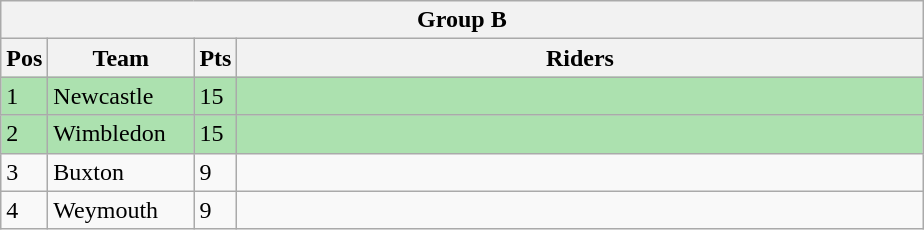<table class="wikitable">
<tr>
<th colspan="4">Group B</th>
</tr>
<tr>
<th width=20>Pos</th>
<th width=90>Team</th>
<th width=20>Pts</th>
<th width=450>Riders</th>
</tr>
<tr style="background:#ACE1AF;">
<td>1</td>
<td align=left>Newcastle</td>
<td>15</td>
<td></td>
</tr>
<tr style="background:#ACE1AF;">
<td>2</td>
<td align=left>Wimbledon</td>
<td>15</td>
<td></td>
</tr>
<tr>
<td>3</td>
<td align=left>Buxton</td>
<td>9</td>
<td></td>
</tr>
<tr>
<td>4</td>
<td align=left>Weymouth</td>
<td>9</td>
<td></td>
</tr>
</table>
